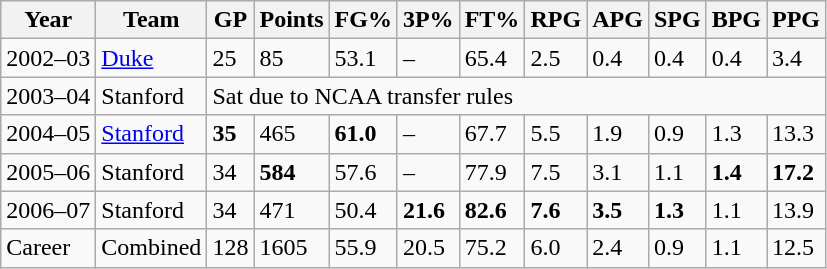<table class="wikitable">
<tr>
<th>Year</th>
<th>Team</th>
<th>GP</th>
<th>Points</th>
<th>FG%</th>
<th>3P%</th>
<th>FT%</th>
<th>RPG</th>
<th>APG</th>
<th>SPG</th>
<th>BPG</th>
<th>PPG</th>
</tr>
<tr>
<td>2002–03</td>
<td><a href='#'>Duke</a></td>
<td>25</td>
<td>85</td>
<td>53.1</td>
<td>–</td>
<td>65.4</td>
<td>2.5</td>
<td>0.4</td>
<td>0.4</td>
<td>0.4</td>
<td>3.4</td>
</tr>
<tr>
<td>2003–04</td>
<td>Stanford</td>
<td colspan="10">Sat due to NCAA transfer rules</td>
</tr>
<tr>
<td>2004–05</td>
<td><a href='#'>Stanford</a></td>
<td><strong>35</strong></td>
<td>465</td>
<td><strong>61.0</strong></td>
<td>–</td>
<td>67.7</td>
<td>5.5</td>
<td>1.9</td>
<td>0.9</td>
<td>1.3</td>
<td>13.3</td>
</tr>
<tr>
<td>2005–06</td>
<td>Stanford</td>
<td>34</td>
<td><strong>584</strong></td>
<td>57.6</td>
<td>–</td>
<td>77.9</td>
<td>7.5</td>
<td>3.1</td>
<td>1.1</td>
<td><strong>1.4</strong></td>
<td><strong>17.2</strong></td>
</tr>
<tr>
<td>2006–07</td>
<td>Stanford</td>
<td>34</td>
<td>471</td>
<td>50.4</td>
<td><strong>21.6</strong></td>
<td><strong>82.6</strong></td>
<td><strong>7.6</strong></td>
<td><strong>3.5</strong></td>
<td><strong>1.3</strong></td>
<td>1.1</td>
<td>13.9</td>
</tr>
<tr>
<td>Career</td>
<td>Combined</td>
<td>128</td>
<td>1605</td>
<td>55.9</td>
<td>20.5</td>
<td>75.2</td>
<td>6.0</td>
<td>2.4</td>
<td>0.9</td>
<td>1.1</td>
<td>12.5</td>
</tr>
</table>
